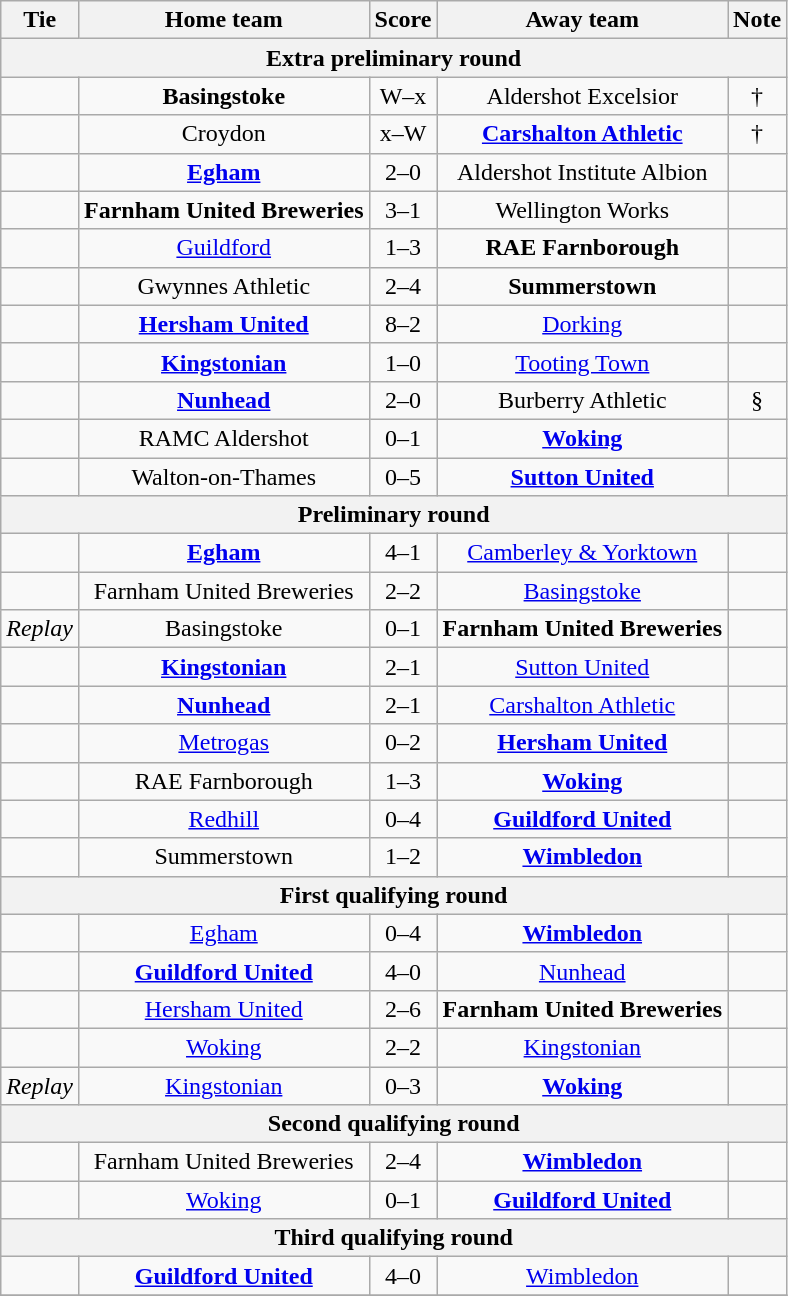<table class="wikitable" style="text-align:center;">
<tr>
<th>Tie</th>
<th>Home team</th>
<th>Score</th>
<th>Away team</th>
<th>Note</th>
</tr>
<tr>
<th colspan=5>Extra preliminary round</th>
</tr>
<tr>
<td></td>
<td><strong>Basingstoke</strong></td>
<td>W–x</td>
<td>Aldershot Excelsior</td>
<td>†</td>
</tr>
<tr>
<td></td>
<td>Croydon</td>
<td>x–W</td>
<td><strong><a href='#'>Carshalton Athletic</a></strong></td>
<td>†</td>
</tr>
<tr>
<td></td>
<td><strong><a href='#'>Egham</a></strong></td>
<td>2–0</td>
<td>Aldershot Institute Albion</td>
<td></td>
</tr>
<tr>
<td></td>
<td><strong>Farnham United Breweries</strong></td>
<td>3–1</td>
<td>Wellington Works</td>
<td></td>
</tr>
<tr>
<td></td>
<td><a href='#'>Guildford</a></td>
<td>1–3</td>
<td><strong>RAE Farnborough</strong></td>
<td></td>
</tr>
<tr>
<td></td>
<td>Gwynnes Athletic</td>
<td>2–4</td>
<td><strong>Summerstown</strong></td>
<td></td>
</tr>
<tr>
<td></td>
<td><strong><a href='#'>Hersham United</a></strong></td>
<td>8–2</td>
<td><a href='#'>Dorking</a></td>
<td></td>
</tr>
<tr>
<td></td>
<td><strong><a href='#'>Kingstonian</a></strong></td>
<td>1–0</td>
<td><a href='#'>Tooting Town</a></td>
<td></td>
</tr>
<tr>
<td></td>
<td><strong><a href='#'>Nunhead</a></strong></td>
<td>2–0</td>
<td>Burberry Athletic</td>
<td>§</td>
</tr>
<tr>
<td></td>
<td>RAMC Aldershot</td>
<td>0–1</td>
<td><strong><a href='#'>Woking</a></strong></td>
<td></td>
</tr>
<tr>
<td></td>
<td>Walton-on-Thames</td>
<td>0–5</td>
<td><strong><a href='#'>Sutton United</a></strong></td>
<td></td>
</tr>
<tr>
<th colspan=5>Preliminary round</th>
</tr>
<tr>
<td></td>
<td><strong><a href='#'>Egham</a></strong></td>
<td>4–1</td>
<td><a href='#'>Camberley & Yorktown</a></td>
<td></td>
</tr>
<tr>
<td></td>
<td>Farnham United Breweries</td>
<td>2–2</td>
<td><a href='#'>Basingstoke</a></td>
<td></td>
</tr>
<tr>
<td><em>Replay</em></td>
<td>Basingstoke</td>
<td>0–1</td>
<td><strong>Farnham United Breweries</strong></td>
<td></td>
</tr>
<tr>
<td></td>
<td><strong><a href='#'>Kingstonian</a></strong></td>
<td>2–1</td>
<td><a href='#'>Sutton United</a></td>
<td></td>
</tr>
<tr>
<td></td>
<td><strong><a href='#'>Nunhead</a></strong></td>
<td>2–1</td>
<td><a href='#'>Carshalton Athletic</a></td>
<td></td>
</tr>
<tr>
<td></td>
<td><a href='#'>Metrogas</a></td>
<td>0–2</td>
<td><strong><a href='#'>Hersham United</a></strong></td>
<td></td>
</tr>
<tr>
<td></td>
<td>RAE Farnborough</td>
<td>1–3</td>
<td><strong><a href='#'>Woking</a></strong></td>
<td></td>
</tr>
<tr>
<td></td>
<td><a href='#'>Redhill</a></td>
<td>0–4</td>
<td><strong><a href='#'>Guildford United</a></strong></td>
<td></td>
</tr>
<tr>
<td></td>
<td>Summerstown</td>
<td>1–2</td>
<td><strong><a href='#'>Wimbledon</a></strong></td>
<td></td>
</tr>
<tr>
<th colspan=5>First qualifying round</th>
</tr>
<tr>
<td></td>
<td><a href='#'>Egham</a></td>
<td>0–4</td>
<td><strong><a href='#'>Wimbledon</a></strong></td>
<td></td>
</tr>
<tr>
<td></td>
<td><strong><a href='#'>Guildford United</a></strong></td>
<td>4–0</td>
<td><a href='#'>Nunhead</a></td>
<td></td>
</tr>
<tr>
<td></td>
<td><a href='#'>Hersham United</a></td>
<td>2–6</td>
<td><strong>Farnham United Breweries</strong></td>
<td></td>
</tr>
<tr>
<td></td>
<td><a href='#'>Woking</a></td>
<td>2–2</td>
<td><a href='#'>Kingstonian</a></td>
<td></td>
</tr>
<tr>
<td><em>Replay</em></td>
<td><a href='#'>Kingstonian</a></td>
<td>0–3</td>
<td><strong><a href='#'>Woking</a></strong></td>
<td></td>
</tr>
<tr>
<th colspan=5>Second qualifying round</th>
</tr>
<tr>
<td></td>
<td>Farnham United Breweries</td>
<td>2–4</td>
<td><strong><a href='#'>Wimbledon</a></strong></td>
<td></td>
</tr>
<tr>
<td></td>
<td><a href='#'>Woking</a></td>
<td>0–1</td>
<td><strong><a href='#'>Guildford United</a></strong></td>
<td></td>
</tr>
<tr>
<th colspan=5>Third qualifying round</th>
</tr>
<tr>
<td></td>
<td><strong><a href='#'>Guildford United</a></strong></td>
<td>4–0</td>
<td><a href='#'>Wimbledon</a></td>
<td></td>
</tr>
<tr>
</tr>
</table>
